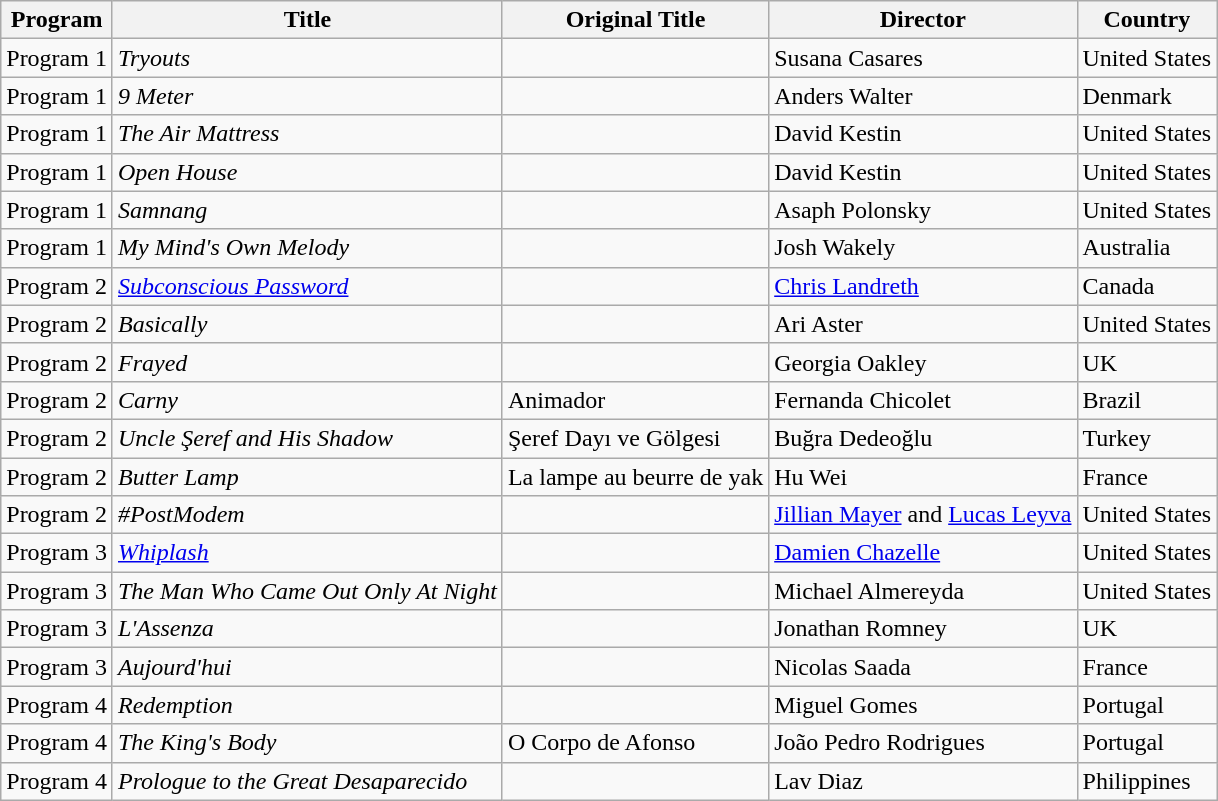<table class="wikitable">
<tr>
<th>Program</th>
<th>Title</th>
<th>Original Title</th>
<th>Director</th>
<th>Country</th>
</tr>
<tr>
<td>Program 1</td>
<td><em>Tryouts</em></td>
<td></td>
<td>Susana Casares</td>
<td>United States</td>
</tr>
<tr>
<td>Program 1</td>
<td><em>9 Meter</em></td>
<td></td>
<td>Anders Walter</td>
<td>Denmark</td>
</tr>
<tr>
<td>Program 1</td>
<td><em>The Air Mattress</em></td>
<td></td>
<td>David Kestin</td>
<td>United States</td>
</tr>
<tr>
<td>Program 1</td>
<td><em>Open House</em></td>
<td></td>
<td>David Kestin</td>
<td>United States</td>
</tr>
<tr>
<td>Program 1</td>
<td><em>Samnang</em></td>
<td></td>
<td>Asaph Polonsky</td>
<td>United States</td>
</tr>
<tr>
<td>Program 1</td>
<td><em>My Mind's Own Melody</em></td>
<td></td>
<td>Josh Wakely</td>
<td>Australia</td>
</tr>
<tr>
<td>Program 2</td>
<td><em><a href='#'>Subconscious Password</a></em></td>
<td></td>
<td><a href='#'>Chris Landreth</a></td>
<td>Canada</td>
</tr>
<tr>
<td>Program 2</td>
<td><em>Basically</em></td>
<td></td>
<td>Ari Aster</td>
<td>United States</td>
</tr>
<tr>
<td>Program 2</td>
<td><em>Frayed</em></td>
<td></td>
<td>Georgia Oakley</td>
<td>UK</td>
</tr>
<tr>
<td>Program 2</td>
<td><em>Carny</em></td>
<td>Animador</td>
<td>Fernanda Chicolet</td>
<td>Brazil</td>
</tr>
<tr>
<td>Program 2</td>
<td><em>Uncle Şeref and His Shadow</em></td>
<td>Şeref Dayı ve Gölgesi</td>
<td>Buğra Dedeoğlu</td>
<td>Turkey</td>
</tr>
<tr>
<td>Program 2</td>
<td><em>Butter Lamp</em></td>
<td>La lampe au beurre de yak</td>
<td>Hu Wei</td>
<td>France</td>
</tr>
<tr>
<td>Program 2</td>
<td><em>#PostModem</em></td>
<td></td>
<td><a href='#'>Jillian Mayer</a> and <a href='#'>Lucas Leyva</a></td>
<td>United States</td>
</tr>
<tr>
<td>Program 3</td>
<td><em><a href='#'>Whiplash</a></em></td>
<td></td>
<td><a href='#'>Damien Chazelle</a></td>
<td>United States</td>
</tr>
<tr>
<td>Program 3</td>
<td><em>The Man Who Came Out Only At Night</em></td>
<td></td>
<td>Michael Almereyda</td>
<td>United States</td>
</tr>
<tr>
<td>Program 3</td>
<td><em>L'Assenza</em></td>
<td></td>
<td>Jonathan Romney</td>
<td>UK</td>
</tr>
<tr>
<td>Program 3</td>
<td><em>Aujourd'hui</em></td>
<td></td>
<td>Nicolas Saada</td>
<td>France</td>
</tr>
<tr>
<td>Program 4</td>
<td><em>Redemption</em></td>
<td></td>
<td>Miguel Gomes</td>
<td>Portugal</td>
</tr>
<tr>
<td>Program 4</td>
<td><em>The King's Body</em></td>
<td>O Corpo de Afonso</td>
<td>João Pedro Rodrigues</td>
<td>Portugal</td>
</tr>
<tr>
<td>Program 4</td>
<td><em>Prologue to the Great Desaparecido</em></td>
<td></td>
<td>Lav Diaz</td>
<td>Philippines</td>
</tr>
</table>
